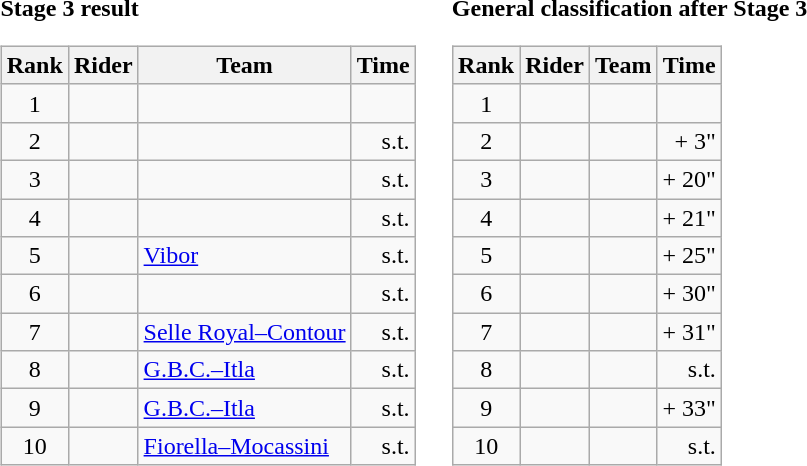<table>
<tr>
<td><strong>Stage 3 result</strong><br><table class="wikitable">
<tr>
<th scope="col">Rank</th>
<th scope="col">Rider</th>
<th scope="col">Team</th>
<th scope="col">Time</th>
</tr>
<tr>
<td style="text-align:center;">1</td>
<td></td>
<td></td>
<td style="text-align:right;"></td>
</tr>
<tr>
<td style="text-align:center;">2</td>
<td></td>
<td></td>
<td style="text-align:right;">s.t.</td>
</tr>
<tr>
<td style="text-align:center;">3</td>
<td></td>
<td></td>
<td style="text-align:right;">s.t.</td>
</tr>
<tr>
<td style="text-align:center;">4</td>
<td></td>
<td></td>
<td style="text-align:right;">s.t.</td>
</tr>
<tr>
<td style="text-align:center;">5</td>
<td></td>
<td><a href='#'>Vibor</a></td>
<td style="text-align:right;">s.t.</td>
</tr>
<tr>
<td style="text-align:center;">6</td>
<td></td>
<td></td>
<td style="text-align:right;">s.t.</td>
</tr>
<tr>
<td style="text-align:center;">7</td>
<td></td>
<td><a href='#'>Selle Royal–Contour</a></td>
<td style="text-align:right;">s.t.</td>
</tr>
<tr>
<td style="text-align:center;">8</td>
<td></td>
<td><a href='#'>G.B.C.–Itla</a></td>
<td style="text-align:right;">s.t.</td>
</tr>
<tr>
<td style="text-align:center;">9</td>
<td></td>
<td><a href='#'>G.B.C.–Itla</a></td>
<td style="text-align:right;">s.t.</td>
</tr>
<tr>
<td style="text-align:center;">10</td>
<td></td>
<td><a href='#'>Fiorella–Mocassini</a></td>
<td style="text-align:right;">s.t.</td>
</tr>
</table>
</td>
<td></td>
<td><strong>General classification after Stage 3</strong><br><table class="wikitable">
<tr>
<th scope="col">Rank</th>
<th scope="col">Rider</th>
<th scope="col">Team</th>
<th scope="col">Time</th>
</tr>
<tr>
<td style="text-align:center;">1</td>
<td></td>
<td></td>
<td style="text-align:right;"></td>
</tr>
<tr>
<td style="text-align:center;">2</td>
<td></td>
<td></td>
<td style="text-align:right;">+ 3"</td>
</tr>
<tr>
<td style="text-align:center;">3</td>
<td></td>
<td></td>
<td style="text-align:right;">+ 20"</td>
</tr>
<tr>
<td style="text-align:center;">4</td>
<td></td>
<td></td>
<td style="text-align:right;">+ 21"</td>
</tr>
<tr>
<td style="text-align:center;">5</td>
<td></td>
<td></td>
<td style="text-align:right;">+ 25"</td>
</tr>
<tr>
<td style="text-align:center;">6</td>
<td></td>
<td></td>
<td style="text-align:right;">+ 30"</td>
</tr>
<tr>
<td style="text-align:center;">7</td>
<td></td>
<td></td>
<td style="text-align:right;">+ 31"</td>
</tr>
<tr>
<td style="text-align:center;">8</td>
<td></td>
<td></td>
<td style="text-align:right;">s.t.</td>
</tr>
<tr>
<td style="text-align:center;">9</td>
<td></td>
<td></td>
<td style="text-align:right;">+ 33"</td>
</tr>
<tr>
<td style="text-align:center;">10</td>
<td></td>
<td></td>
<td style="text-align:right;">s.t.</td>
</tr>
</table>
</td>
</tr>
</table>
